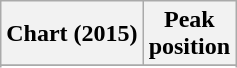<table class="wikitable plainrowheaders" style="text-align:center">
<tr>
<th scope="col">Chart (2015)</th>
<th scope="col">Peak<br>position</th>
</tr>
<tr>
</tr>
<tr>
</tr>
</table>
